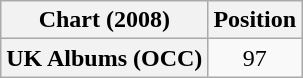<table class="wikitable plainrowheaders" style="text-align:center">
<tr>
<th scope="col">Chart (2008)</th>
<th scope="col">Position</th>
</tr>
<tr>
<th scope="row">UK Albums (OCC)</th>
<td>97</td>
</tr>
</table>
